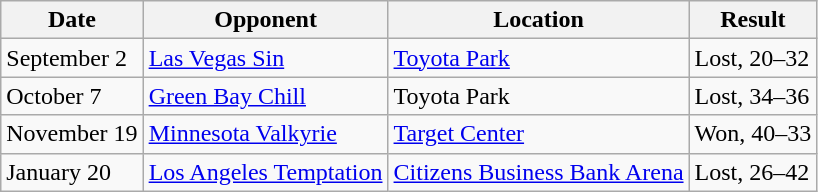<table class="wikitable">
<tr>
<th>Date</th>
<th>Opponent</th>
<th>Location</th>
<th>Result</th>
</tr>
<tr>
<td>September 2</td>
<td><a href='#'>Las Vegas Sin</a></td>
<td><a href='#'>Toyota Park</a></td>
<td>Lost, 20–32</td>
</tr>
<tr>
<td>October 7</td>
<td><a href='#'>Green Bay Chill</a></td>
<td>Toyota Park</td>
<td>Lost, 34–36</td>
</tr>
<tr>
<td>November 19</td>
<td><a href='#'>Minnesota Valkyrie</a></td>
<td><a href='#'>Target Center</a></td>
<td>Won, 40–33</td>
</tr>
<tr>
<td>January 20</td>
<td><a href='#'>Los Angeles Temptation</a></td>
<td><a href='#'>Citizens Business Bank Arena</a></td>
<td>Lost, 26–42</td>
</tr>
</table>
